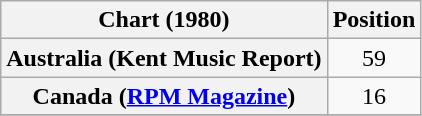<table class="wikitable plainrowheaders" style="text-align:center">
<tr>
<th scope="col">Chart (1980)</th>
<th scope="col">Position</th>
</tr>
<tr>
<th scope="row">Australia (Kent Music Report)</th>
<td>59</td>
</tr>
<tr>
<th scope="row">Canada (<a href='#'>RPM Magazine</a>)</th>
<td>16</td>
</tr>
<tr>
</tr>
</table>
